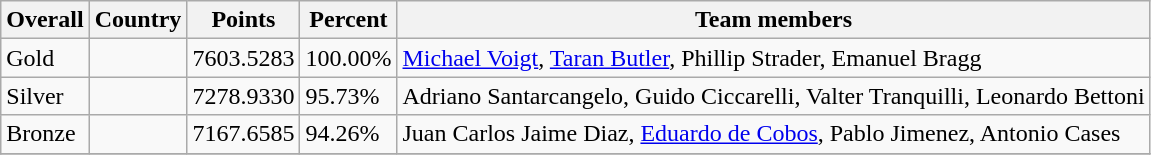<table class="wikitable sortable" style="text-align: left;">
<tr>
<th>Overall</th>
<th>Country</th>
<th>Points</th>
<th>Percent</th>
<th>Team members</th>
</tr>
<tr>
<td> Gold</td>
<td></td>
<td>7603.5283</td>
<td>100.00%</td>
<td><a href='#'>Michael Voigt</a>, <a href='#'>Taran Butler</a>, Phillip Strader, Emanuel Bragg</td>
</tr>
<tr>
<td> Silver</td>
<td></td>
<td>7278.9330</td>
<td>95.73%</td>
<td>Adriano Santarcangelo, Guido Ciccarelli, Valter Tranquilli, Leonardo Bettoni</td>
</tr>
<tr>
<td> Bronze</td>
<td></td>
<td>7167.6585</td>
<td>94.26%</td>
<td>Juan Carlos Jaime Diaz, <a href='#'>Eduardo de Cobos</a>, Pablo Jimenez, Antonio Cases</td>
</tr>
<tr>
</tr>
</table>
